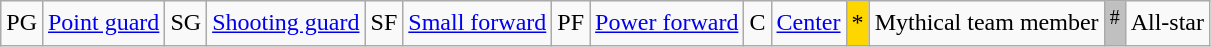<table class="wikitable">
<tr>
<td>PG</td>
<td><a href='#'>Point guard</a></td>
<td>SG</td>
<td><a href='#'>Shooting guard</a></td>
<td>SF</td>
<td><a href='#'>Small forward</a></td>
<td>PF</td>
<td><a href='#'>Power forward</a></td>
<td>C</td>
<td><a href='#'>Center</a></td>
<td bgcolor=gold>*</td>
<td>Mythical team member</td>
<td style="background:silver;"><sup>#</sup></td>
<td>All-star</td>
</tr>
</table>
